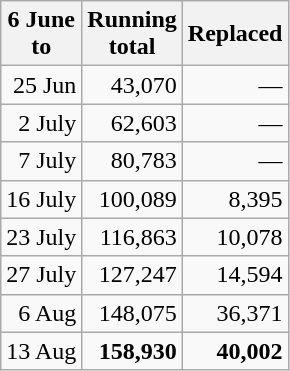<table class="wikitable floatright">
<tr>
<th>6 June<br>to</th>
<th>Running<br>total</th>
<th>Replaced</th>
</tr>
<tr style="text-align: right;">
<td>25 Jun</td>
<td>43,070</td>
<td>—</td>
</tr>
<tr style="text-align: right;">
<td>2 July</td>
<td>62,603</td>
<td>—</td>
</tr>
<tr style="text-align: right;">
<td>7 July</td>
<td>80,783</td>
<td>—</td>
</tr>
<tr style="text-align: right;">
<td>16 July</td>
<td>100,089</td>
<td>8,395</td>
</tr>
<tr style="text-align: right;">
<td>23 July</td>
<td>116,863</td>
<td>10,078</td>
</tr>
<tr style="text-align: right;">
<td>27 July</td>
<td>127,247</td>
<td>14,594</td>
</tr>
<tr style="text-align: right;">
<td>6 Aug</td>
<td>148,075</td>
<td>36,371</td>
</tr>
<tr style="text-align: right;">
<td>13 Aug</td>
<td><strong>158,930</strong></td>
<td><strong>40,002</strong></td>
</tr>
</table>
